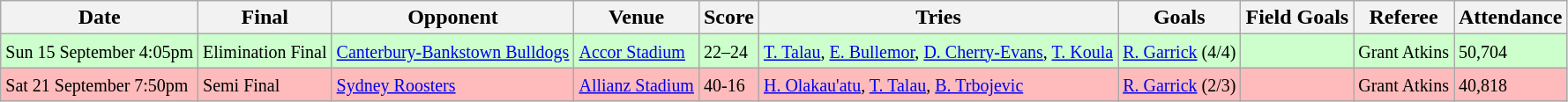<table class="wikitable">
<tr>
<th>Date</th>
<th>Final</th>
<th>Opponent</th>
<th>Venue</th>
<th>Score</th>
<th>Tries</th>
<th>Goals</th>
<th>Field Goals</th>
<th>Referee</th>
<th>Attendance</th>
</tr>
<tr bgcolor="#CCFFCC">
<td><small>Sun 15 September 4:05pm</small></td>
<td><small>Elimination Final</small></td>
<td><a href='#'><small>Canterbury-Bankstown Bulldogs</small></a></td>
<td><a href='#'><small>Accor Stadium</small></a></td>
<td><small>22–24</small></td>
<td><small><a href='#'>T. Talau</a>, <a href='#'>E. Bullemor</a>, <a href='#'>D. Cherry-Evans</a>, <a href='#'>T. Koula</a></small></td>
<td><small><a href='#'>R. Garrick</a> (4/4)</small></td>
<td></td>
<td><small>Grant Atkins</small></td>
<td><small>50,704</small></td>
</tr>
<tr bgcolor=#FFBBBB>
<td><small>Sat 21 September 7:50pm</small></td>
<td><small>Semi Final</small></td>
<td><a href='#'><small>Sydney Roosters</small></a></td>
<td><a href='#'><small>Allianz Stadium</small></a></td>
<td><small>40-16</small></td>
<td><small><a href='#'>H. Olakau'atu</a>, <a href='#'>T. Talau</a>, <a href='#'>B. Trbojevic</a></small></td>
<td><small><a href='#'>R. Garrick</a> (2/3)</small></td>
<td></td>
<td><small>Grant Atkins</small></td>
<td><small>40,818</small></td>
</tr>
</table>
